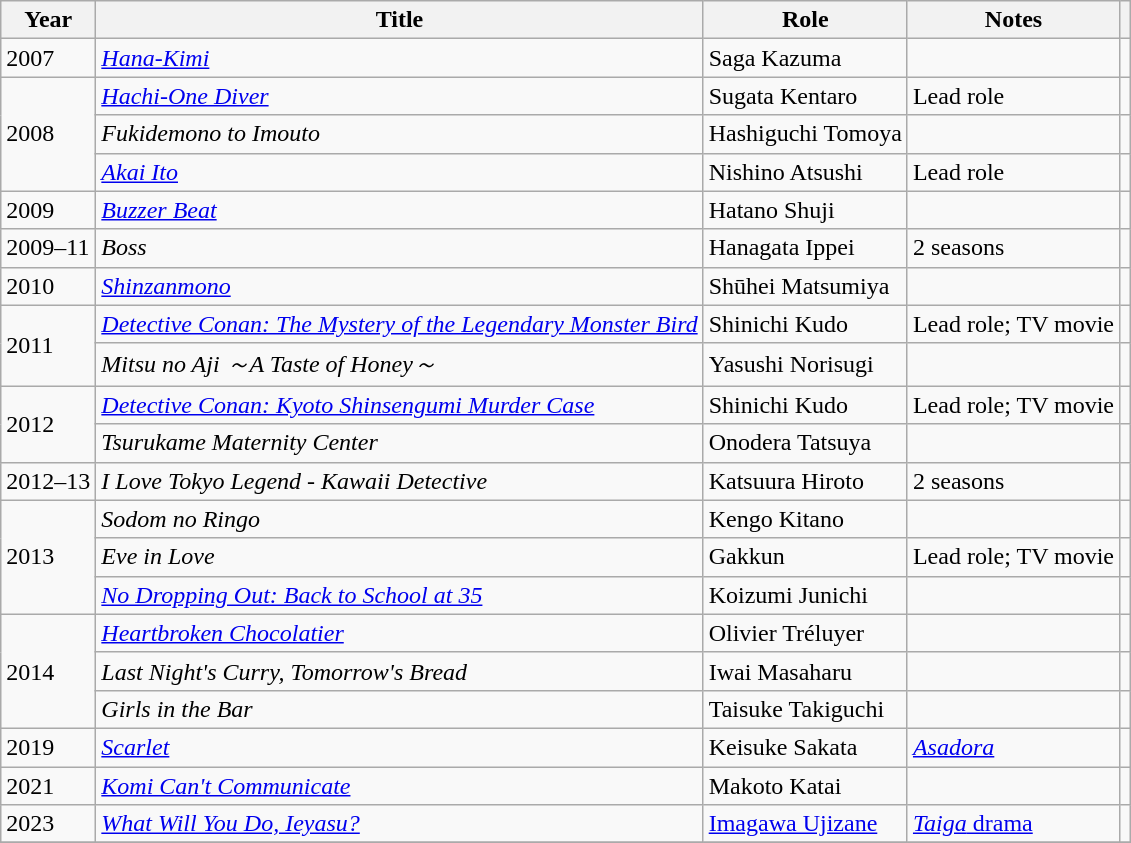<table class="wikitable sortable">
<tr>
<th>Year</th>
<th>Title</th>
<th>Role</th>
<th>Notes</th>
<th class="unsortable"></th>
</tr>
<tr>
<td rowspan=1>2007</td>
<td><em><a href='#'>Hana-Kimi</a></em></td>
<td>Saga Kazuma</td>
<td></td>
<td></td>
</tr>
<tr>
<td rowspan=3>2008</td>
<td><em><a href='#'>Hachi-One Diver</a></em></td>
<td>Sugata Kentaro</td>
<td>Lead role</td>
<td></td>
</tr>
<tr>
<td><em>Fukidemono to Imouto</em></td>
<td>Hashiguchi Tomoya</td>
<td></td>
<td></td>
</tr>
<tr>
<td><em><a href='#'>Akai Ito</a></em></td>
<td>Nishino Atsushi</td>
<td>Lead role</td>
<td></td>
</tr>
<tr>
<td rowspan=1>2009</td>
<td><em><a href='#'>Buzzer Beat</a></em></td>
<td>Hatano Shuji</td>
<td></td>
<td></td>
</tr>
<tr>
<td>2009–11</td>
<td><em>Boss</em></td>
<td>Hanagata Ippei</td>
<td>2 seasons</td>
<td></td>
</tr>
<tr>
<td rowspan=1>2010</td>
<td><em><a href='#'>Shinzanmono</a></em></td>
<td>Shūhei Matsumiya</td>
<td></td>
<td></td>
</tr>
<tr>
<td rowspan="2">2011</td>
<td><em><a href='#'>Detective Conan: The Mystery of the Legendary Monster Bird</a></em></td>
<td>Shinichi Kudo</td>
<td>Lead role; TV movie</td>
<td></td>
</tr>
<tr>
<td><em>Mitsu no Aji ～A Taste of Honey～</em></td>
<td>Yasushi Norisugi</td>
<td></td>
<td></td>
</tr>
<tr>
<td rowspan=2>2012</td>
<td><em><a href='#'>Detective Conan: Kyoto Shinsengumi Murder Case</a></em></td>
<td>Shinichi Kudo</td>
<td>Lead role; TV movie</td>
<td></td>
</tr>
<tr>
<td><em>Tsurukame Maternity Center</em></td>
<td>Onodera Tatsuya</td>
<td></td>
<td></td>
</tr>
<tr>
<td>2012–13</td>
<td><em> I Love Tokyo Legend - Kawaii Detective</em></td>
<td>Katsuura Hiroto</td>
<td>2 seasons</td>
<td></td>
</tr>
<tr>
<td rowspan=3>2013</td>
<td><em>Sodom no Ringo</em></td>
<td>Kengo Kitano</td>
<td></td>
<td></td>
</tr>
<tr>
<td><em>Eve in Love</em></td>
<td>Gakkun</td>
<td>Lead role; TV movie</td>
<td></td>
</tr>
<tr>
<td><em><a href='#'>No Dropping Out: Back to School at 35</a></em></td>
<td>Koizumi Junichi</td>
<td></td>
<td></td>
</tr>
<tr>
<td rowspan=3>2014</td>
<td><em><a href='#'>Heartbroken Chocolatier</a></em></td>
<td>Olivier Tréluyer</td>
<td></td>
<td></td>
</tr>
<tr>
<td><em>Last Night's Curry, Tomorrow's Bread </em></td>
<td>Iwai Masaharu</td>
<td></td>
<td></td>
</tr>
<tr>
<td><em>Girls in the Bar</em></td>
<td>Taisuke Takiguchi</td>
<td></td>
<td></td>
</tr>
<tr>
<td rowspan=1>2019</td>
<td><em><a href='#'>Scarlet</a></em></td>
<td>Keisuke Sakata</td>
<td><em><a href='#'>Asadora</a></em></td>
<td></td>
</tr>
<tr>
<td>2021</td>
<td><em><a href='#'>Komi Can't Communicate</a></em></td>
<td>Makoto Katai</td>
<td></td>
<td></td>
</tr>
<tr>
<td>2023</td>
<td><em><a href='#'>What Will You Do, Ieyasu?</a></em></td>
<td><a href='#'>Imagawa Ujizane</a></td>
<td><a href='#'><em>Taiga</em> drama</a></td>
<td></td>
</tr>
<tr>
</tr>
</table>
